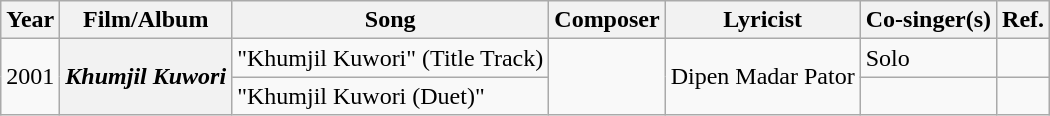<table class="wikitable plainrowheaders">
<tr>
<th scope="col">Year</th>
<th>Film/Album</th>
<th scope="col">Song</th>
<th scope="col">Composer</th>
<th>Lyricist</th>
<th scope="col">Co-singer(s)</th>
<th scope="col">Ref.</th>
</tr>
<tr>
<td rowspan="2">2001</td>
<th rowspan="2"><em>Khumjil Kuwori</em></th>
<td>"Khumjil Kuwori" (Title Track)</td>
<td rowspan="2"></td>
<td rowspan="2">Dipen Madar Pator</td>
<td>Solo</td>
<td></td>
</tr>
<tr>
<td>"Khumjil Kuwori (Duet)"</td>
<td></td>
<td></td>
</tr>
</table>
